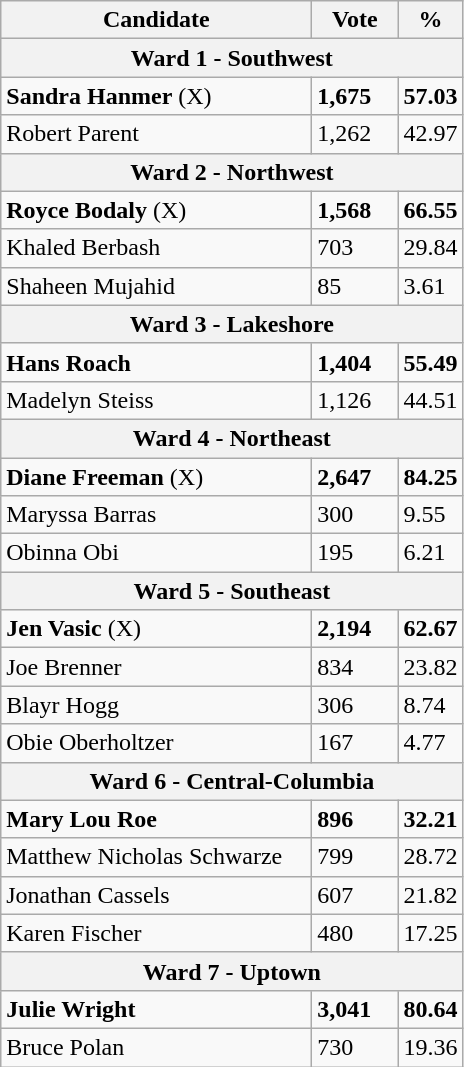<table class="wikitable">
<tr>
<th bgcolor="#DDDDFF" width="200px">Candidate</th>
<th bgcolor="#DDDDFF" width="50px">Vote</th>
<th bgcolor="#DDDDFF" width="30px">%</th>
</tr>
<tr>
<th colspan="3">Ward 1 - Southwest</th>
</tr>
<tr>
<td><strong>Sandra Hanmer</strong> (X)</td>
<td><strong>1,675</strong></td>
<td><strong>57.03</strong></td>
</tr>
<tr>
<td>Robert Parent</td>
<td>1,262</td>
<td>42.97</td>
</tr>
<tr>
<th colspan="3">Ward 2 - Northwest</th>
</tr>
<tr>
<td><strong>Royce Bodaly</strong> (X)</td>
<td><strong>1,568</strong></td>
<td><strong>66.55</strong></td>
</tr>
<tr>
<td>Khaled Berbash</td>
<td>703</td>
<td>29.84</td>
</tr>
<tr>
<td>Shaheen Mujahid</td>
<td>85</td>
<td>3.61</td>
</tr>
<tr>
<th colspan="3">Ward 3 - Lakeshore</th>
</tr>
<tr>
<td><strong>Hans Roach</strong></td>
<td><strong>1,404</strong></td>
<td><strong>55.49</strong></td>
</tr>
<tr>
<td>Madelyn Steiss</td>
<td>1,126</td>
<td>44.51</td>
</tr>
<tr>
<th colspan="3">Ward 4 - Northeast</th>
</tr>
<tr>
<td><strong>Diane Freeman</strong> (X)</td>
<td><strong>2,647</strong></td>
<td><strong>84.25</strong></td>
</tr>
<tr>
<td>Maryssa Barras</td>
<td>300</td>
<td>9.55</td>
</tr>
<tr>
<td>Obinna Obi</td>
<td>195</td>
<td>6.21</td>
</tr>
<tr>
<th colspan="3">Ward 5 - Southeast</th>
</tr>
<tr>
<td><strong>Jen Vasic</strong> (X)</td>
<td><strong>2,194</strong></td>
<td><strong>62.67</strong></td>
</tr>
<tr>
<td>Joe Brenner</td>
<td>834</td>
<td>23.82</td>
</tr>
<tr>
<td>Blayr Hogg</td>
<td>306</td>
<td>8.74</td>
</tr>
<tr>
<td>Obie Oberholtzer</td>
<td>167</td>
<td>4.77</td>
</tr>
<tr>
<th colspan="3">Ward 6 - Central-Columbia</th>
</tr>
<tr>
<td><strong>Mary Lou Roe</strong></td>
<td><strong>896</strong></td>
<td><strong>32.21</strong></td>
</tr>
<tr>
<td>Matthew Nicholas Schwarze</td>
<td>799</td>
<td>28.72</td>
</tr>
<tr>
<td>Jonathan Cassels</td>
<td>607</td>
<td>21.82</td>
</tr>
<tr>
<td>Karen Fischer</td>
<td>480</td>
<td>17.25</td>
</tr>
<tr>
<th colspan="3">Ward 7 - Uptown</th>
</tr>
<tr>
<td><strong>Julie Wright</strong></td>
<td><strong>3,041</strong></td>
<td><strong>80.64</strong></td>
</tr>
<tr>
<td>Bruce Polan</td>
<td>730</td>
<td>19.36</td>
</tr>
</table>
